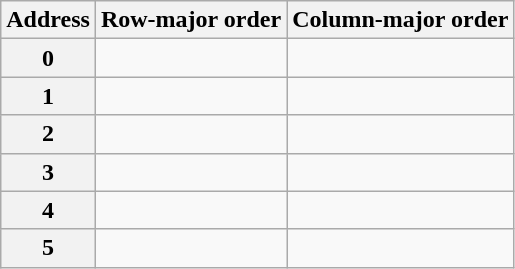<table class="wikitable" style="text-align: center">
<tr>
<th>Address</th>
<th>Row-major order</th>
<th>Column-major order</th>
</tr>
<tr>
<th>0</th>
<td></td>
<td></td>
</tr>
<tr>
<th>1</th>
<td></td>
<td></td>
</tr>
<tr>
<th>2</th>
<td></td>
<td></td>
</tr>
<tr>
<th>3</th>
<td></td>
<td></td>
</tr>
<tr>
<th>4</th>
<td></td>
<td></td>
</tr>
<tr>
<th>5</th>
<td></td>
<td></td>
</tr>
</table>
